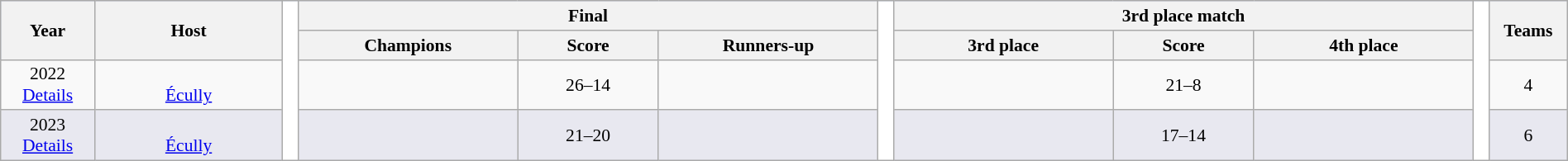<table class="wikitable" style="font-size:90%; width: 100%; text-align: center;">
<tr style="background-color:#c1d8ff;">
<th rowspan=2 width=6%>Year</th>
<th rowspan=2 width=12%>Host</th>
<th width=1% rowspan=4 style="background-color:#ffffff;"></th>
<th colspan=3>Final</th>
<th width=1% rowspan=4 style="background-color:#ffffff;"></th>
<th colspan=3>3rd place match</th>
<th width=1% rowspan=4 style="background-color:#ffffff;"></th>
<th rowspan=2 width=5%>Teams</th>
</tr>
<tr style="background-color:#efefef;">
<th width=14%>Champions</th>
<th width=9%>Score</th>
<th width=14%>Runners-up</th>
<th width=14%>3rd place</th>
<th width=9%>Score</th>
<th width=14%>4th place</th>
</tr>
<tr>
<td>2022<br><a href='#'>Details</a></td>
<td><br><a href='#'>Écully</a></td>
<td><strong></strong></td>
<td>26–14</td>
<td></td>
<td></td>
<td>21–8</td>
<td></td>
<td>4</td>
</tr>
<tr style="background-color:#E8E8F0;">
<td>2023<br><a href='#'>Details</a></td>
<td><br><a href='#'>Écully</a></td>
<td><strong></strong></td>
<td>21–20</td>
<td></td>
<td></td>
<td>17–14</td>
<td></td>
<td>6</td>
</tr>
</table>
